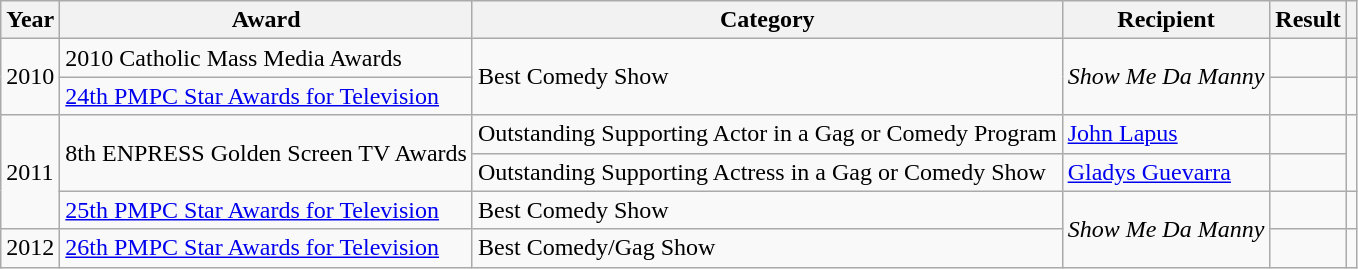<table class="wikitable">
<tr>
<th>Year</th>
<th>Award</th>
<th>Category</th>
<th>Recipient</th>
<th>Result</th>
<th></th>
</tr>
<tr>
<td rowspan=2>2010</td>
<td>2010 Catholic Mass Media Awards</td>
<td rowspan=2>Best Comedy Show</td>
<td rowspan=2><em>Show Me Da Manny</em></td>
<td></td>
<th></th>
</tr>
<tr>
<td><a href='#'>24th PMPC Star Awards for Television</a></td>
<td></td>
<td></td>
</tr>
<tr>
<td rowspan=3>2011</td>
<td rowspan=2>8th ENPRESS Golden Screen TV Awards</td>
<td>Outstanding Supporting Actor in a Gag or Comedy Program</td>
<td><a href='#'>John Lapus</a></td>
<td></td>
<td rowspan=2></td>
</tr>
<tr>
<td>Outstanding Supporting Actress in a Gag or Comedy Show</td>
<td><a href='#'>Gladys Guevarra</a></td>
<td></td>
</tr>
<tr>
<td><a href='#'>25th PMPC Star Awards for Television</a></td>
<td>Best Comedy Show</td>
<td rowspan=2><em>Show Me Da Manny</em></td>
<td></td>
<td></td>
</tr>
<tr>
<td>2012</td>
<td><a href='#'>26th PMPC Star Awards for Television</a></td>
<td>Best Comedy/Gag Show</td>
<td></td>
<td></td>
</tr>
</table>
